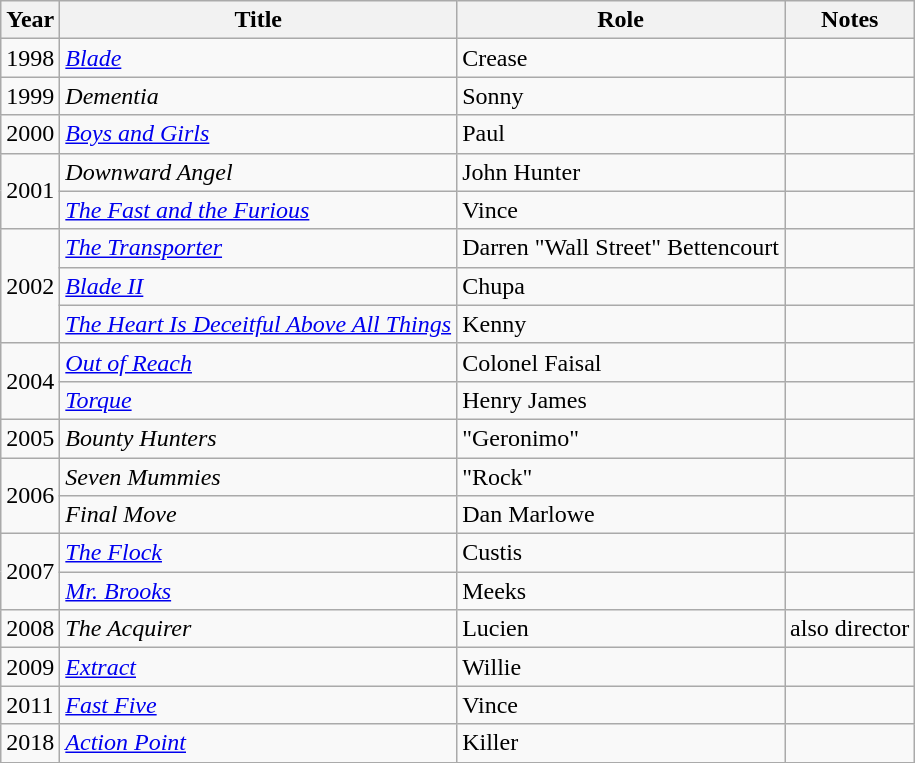<table class="wikitable sortable">
<tr>
<th>Year</th>
<th>Title</th>
<th>Role</th>
<th>Notes</th>
</tr>
<tr>
<td>1998</td>
<td><em><a href='#'>Blade</a></em></td>
<td>Crease</td>
<td></td>
</tr>
<tr>
<td>1999</td>
<td><em>Dementia</em></td>
<td>Sonny</td>
<td></td>
</tr>
<tr>
<td>2000</td>
<td><em><a href='#'>Boys and Girls</a></em></td>
<td>Paul</td>
<td></td>
</tr>
<tr>
<td rowspan="2">2001</td>
<td><em>Downward Angel</em></td>
<td>John Hunter</td>
<td></td>
</tr>
<tr>
<td><em><a href='#'>The Fast and the Furious</a></em></td>
<td>Vince</td>
<td></td>
</tr>
<tr>
<td rowspan="3">2002</td>
<td><em><a href='#'>The Transporter</a></em></td>
<td>Darren "Wall Street" Bettencourt</td>
<td></td>
</tr>
<tr>
<td><em><a href='#'>Blade II</a></em></td>
<td>Chupa</td>
<td></td>
</tr>
<tr>
<td><em><a href='#'>The Heart Is Deceitful Above All Things</a></em></td>
<td>Kenny</td>
<td></td>
</tr>
<tr>
<td rowspan="2">2004</td>
<td><em><a href='#'>Out of Reach</a></em></td>
<td>Colonel Faisal</td>
<td></td>
</tr>
<tr>
<td><em><a href='#'>Torque</a></em></td>
<td>Henry James</td>
<td></td>
</tr>
<tr>
<td>2005</td>
<td><em>Bounty Hunters</em></td>
<td>"Geronimo"</td>
<td></td>
</tr>
<tr>
<td rowspan="2">2006</td>
<td><em>Seven Mummies</em></td>
<td>"Rock"</td>
<td></td>
</tr>
<tr>
<td><em>Final Move</em></td>
<td>Dan Marlowe</td>
<td></td>
</tr>
<tr>
<td rowspan="2">2007</td>
<td><em><a href='#'>The Flock</a></em></td>
<td>Custis</td>
<td></td>
</tr>
<tr>
<td><em><a href='#'>Mr. Brooks</a></em></td>
<td>Meeks</td>
<td></td>
</tr>
<tr>
<td>2008</td>
<td><em>The Acquirer</em></td>
<td>Lucien</td>
<td>also director</td>
</tr>
<tr>
<td>2009</td>
<td><em><a href='#'>Extract</a></em></td>
<td>Willie</td>
<td></td>
</tr>
<tr>
<td>2011</td>
<td><em><a href='#'>Fast Five</a></em></td>
<td>Vince</td>
<td></td>
</tr>
<tr>
<td>2018</td>
<td><em><a href='#'>Action Point</a></em></td>
<td>Killer</td>
<td></td>
</tr>
<tr>
</tr>
</table>
